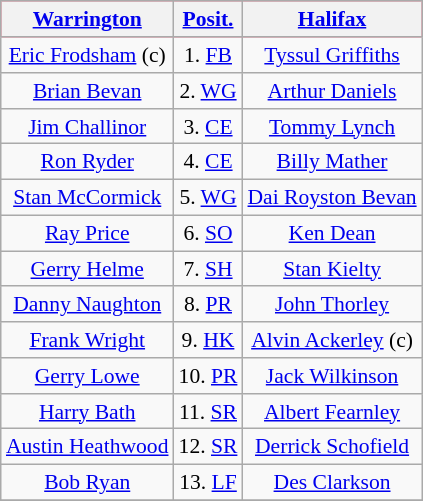<table align="right" class="wikitable" style="font-size:90%; margin-left:1em">
<tr bgcolor="#FF0033">
<th><a href='#'>Warrington</a></th>
<th><a href='#'>Posit.</a></th>
<th><a href='#'>Halifax</a></th>
</tr>
<tr align=center>
<td><a href='#'>Eric Frodsham</a> (c)</td>
<td>1. <a href='#'>FB</a></td>
<td><a href='#'>Tyssul Griffiths</a></td>
</tr>
<tr align=center>
<td><a href='#'>Brian Bevan</a></td>
<td>2. <a href='#'>WG</a></td>
<td><a href='#'>Arthur Daniels</a></td>
</tr>
<tr align=center>
<td><a href='#'>Jim Challinor</a></td>
<td>3. <a href='#'>CE</a></td>
<td><a href='#'>Tommy Lynch</a></td>
</tr>
<tr align=center>
<td><a href='#'>Ron Ryder</a></td>
<td>4. <a href='#'>CE</a></td>
<td><a href='#'>Billy Mather</a></td>
</tr>
<tr align=center>
<td><a href='#'>Stan McCormick</a></td>
<td>5. <a href='#'>WG</a></td>
<td><a href='#'>Dai Royston Bevan</a></td>
</tr>
<tr align=center>
<td><a href='#'>Ray Price</a></td>
<td>6. <a href='#'>SO</a></td>
<td><a href='#'>Ken Dean</a></td>
</tr>
<tr align=center>
<td><a href='#'>Gerry Helme</a></td>
<td>7. <a href='#'>SH</a></td>
<td><a href='#'>Stan Kielty</a></td>
</tr>
<tr align=center>
<td><a href='#'>Danny Naughton</a></td>
<td>8. <a href='#'>PR</a></td>
<td><a href='#'>John Thorley</a></td>
</tr>
<tr align=center>
<td><a href='#'>Frank Wright</a></td>
<td>9. <a href='#'>HK</a></td>
<td><a href='#'>Alvin Ackerley</a> (c)</td>
</tr>
<tr align=center>
<td><a href='#'>Gerry Lowe</a></td>
<td>10. <a href='#'>PR</a></td>
<td><a href='#'>Jack Wilkinson</a></td>
</tr>
<tr align=center>
<td><a href='#'>Harry Bath</a></td>
<td>11. <a href='#'>SR</a></td>
<td><a href='#'>Albert Fearnley</a></td>
</tr>
<tr align=center>
<td><a href='#'>Austin Heathwood</a></td>
<td>12. <a href='#'>SR</a></td>
<td><a href='#'>Derrick Schofield</a></td>
</tr>
<tr align=center>
<td><a href='#'>Bob Ryan</a></td>
<td>13. <a href='#'>LF</a></td>
<td><a href='#'>Des Clarkson</a></td>
</tr>
<tr>
</tr>
</table>
